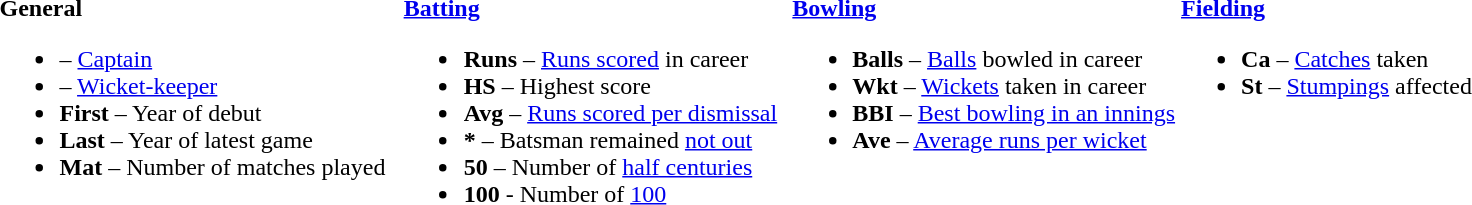<table>
<tr>
<td valign="top" style="width:26%"><br><strong>General</strong><ul><li> – <a href='#'>Captain</a></li><li> – <a href='#'>Wicket-keeper</a></li><li><strong>First</strong> – Year of debut</li><li><strong>Last</strong> – Year of latest game</li><li><strong>Mat</strong> – Number of matches played</li></ul></td>
<td valign="top" style="width:25%"><br><strong><a href='#'>Batting</a></strong><ul><li><strong>Runs</strong> – <a href='#'>Runs scored</a> in career</li><li><strong>HS</strong> – Highest score</li><li><strong>Avg</strong> – <a href='#'>Runs scored per dismissal</a></li><li><strong>*</strong> – Batsman remained <a href='#'>not out</a></li><li><strong>50</strong> – Number of <a href='#'>half centuries</a></li><li><strong>100</strong> - Number of <a href='#'>100</a></li></ul></td>
<td valign="top" style="width:25%"><br><strong><a href='#'>Bowling</a></strong><ul><li><strong>Balls</strong> – <a href='#'>Balls</a> bowled in career</li><li><strong>Wkt</strong> – <a href='#'>Wickets</a> taken in career</li><li><strong>BBI</strong> – <a href='#'>Best bowling in an innings</a></li><li><strong>Ave</strong> – <a href='#'>Average runs per wicket</a></li></ul></td>
<td valign="top" style="width:24%"><br><strong><a href='#'>Fielding</a></strong><ul><li><strong>Ca</strong> – <a href='#'>Catches</a> taken</li><li><strong>St</strong> – <a href='#'>Stumpings</a> affected</li></ul></td>
</tr>
</table>
